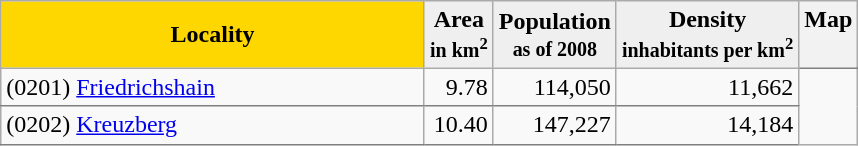<table class="sortable wikitable" style="float:left;">
<tr>
<th style="background:gold;">Locality</th>
<th style="background:#efefef;">Area <br><small>in km<sup>2</sup></small></th>
<th style="background:#efefef;">Population <br><small>as of 2008</small></th>
<th style="background:#efefef;">Density <small><br>inhabitants per km<sup>2</sup></small></th>
<th rowspan"3"  style="border-bottom:1px solid gray; vertical-align:top;" class="unsortable">Map</th>
</tr>
<tr>
<td style="border-bottom:1px solid gray;"> (0201) <a href='#'>Friedrichshain</a>                                  </td>
<td style="border-bottom:1px solid gray; text-align:right;">9.78</td>
<td style="border-bottom:1px solid gray; text-align:right;">114,050</td>
<td style="border-bottom:1px solid gray; text-align:right;">11,662</td>
<td rowspan="2"></td>
</tr>
<tr>
<td style="border-bottom:1px solid gray;"> (0202) <a href='#'>Kreuzberg</a></td>
<td style="border-bottom:1px solid gray; text-align:right;">10.40</td>
<td style="border-bottom:1px solid gray; text-align:right;">147,227</td>
<td style="border-bottom:1px solid gray; text-align:right;">14,184</td>
</tr>
</table>
